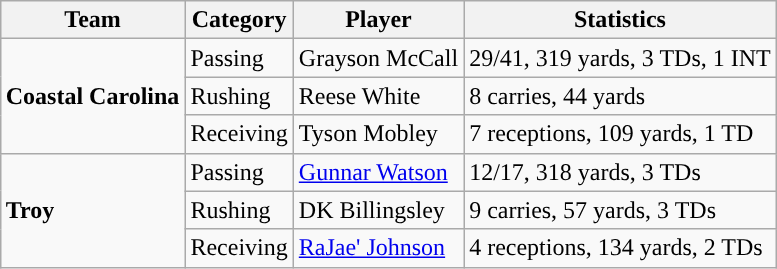<table class="wikitable" style="float: right;">
<tr>
<th>Team</th>
<th>Category</th>
<th>Player</th>
<th>Statistics</th>
</tr>
<tr>
<td rowspan=3><strong>Coastal Carolina</strong></td>
<td>Passing</td>
<td>Grayson McCall</td>
<td>29/41, 319 yards, 3 TDs, 1 INT</td>
</tr>
<tr>
<td>Rushing</td>
<td>Reese White</td>
<td>8 carries, 44 yards</td>
</tr>
<tr>
<td>Receiving</td>
<td>Tyson Mobley</td>
<td>7 receptions, 109 yards, 1 TD</td>
</tr>
<tr>
<td rowspan=3><strong>Troy</strong></td>
<td>Passing</td>
<td><a href='#'>Gunnar Watson</a></td>
<td>12/17, 318 yards, 3 TDs</td>
</tr>
<tr>
<td>Rushing</td>
<td>DK Billingsley</td>
<td>9 carries, 57 yards, 3 TDs</td>
</tr>
<tr>
<td>Receiving</td>
<td><a href='#'>RaJae' Johnson</a></td>
<td>4 receptions, 134 yards, 2 TDs</td>
</tr>
</table>
